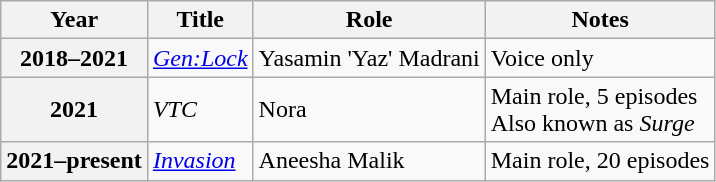<table class="wikitable plainrowheaders sortable"  style=font-size:100%>
<tr>
<th scope="col">Year</th>
<th scope="col">Title</th>
<th scope="col">Role</th>
<th scope="col" class="unsortable">Notes</th>
</tr>
<tr>
<th scope=row>2018–2021</th>
<td><em><a href='#'>Gen:Lock</a></em></td>
<td>Yasamin 'Yaz' Madrani</td>
<td>Voice only</td>
</tr>
<tr>
<th scope="row">2021</th>
<td><em>VTC</em></td>
<td>Nora</td>
<td>Main role, 5 episodes<br> Also known as <em>Surge</em></td>
</tr>
<tr>
<th scope="row">2021–present</th>
<td><a href='#'><em>Invasion</em></a></td>
<td>Aneesha Malik</td>
<td>Main role, 20 episodes</td>
</tr>
</table>
